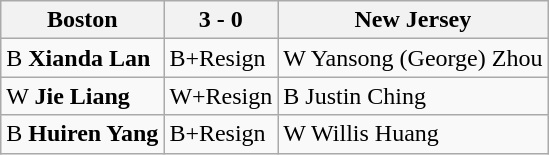<table class="wikitable">
<tr>
<th>Boston</th>
<th>3 - 0</th>
<th>New Jersey</th>
</tr>
<tr>
<td>B <strong>Xianda Lan</strong></td>
<td>B+Resign</td>
<td>W Yansong (George) Zhou</td>
</tr>
<tr>
<td>W <strong>Jie Liang</strong></td>
<td>W+Resign</td>
<td>B Justin Ching</td>
</tr>
<tr>
<td>B <strong>Huiren Yang</strong></td>
<td>B+Resign</td>
<td>W Willis Huang</td>
</tr>
</table>
